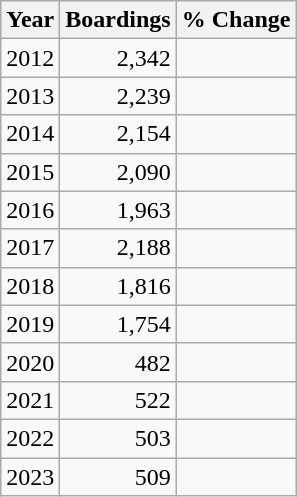<table class="wikitable sortable">
<tr>
<th>Year</th>
<th>Boardings</th>
<th>% Change</th>
</tr>
<tr>
<td style="text-align:right; ">2012</td>
<td style="text-align:right; ">2,342</td>
<td style="text-align:right; "> </td>
</tr>
<tr>
<td style="text-align:right; ">2013</td>
<td style="text-align:right; ">2,239</td>
<td style="text-align:right; "> </td>
</tr>
<tr>
<td style="text-align:right; ">2014</td>
<td style="text-align:right; ">2,154</td>
<td style="text-align:right; "> </td>
</tr>
<tr>
<td style="text-align:right; ">2015</td>
<td style="text-align:right; ">2,090</td>
<td style="text-align:right; "> </td>
</tr>
<tr>
<td style="text-align:right; ">2016</td>
<td style="text-align:right; ">1,963</td>
<td style="text-align:right; "> </td>
</tr>
<tr>
<td style="text-align:right; ">2017</td>
<td style="text-align:right; ">2,188</td>
<td style="text-align:right; "> </td>
</tr>
<tr>
<td style="text-align:right; ">2018</td>
<td style="text-align:right; ">1,816</td>
<td style="text-align:right; "> </td>
</tr>
<tr>
<td style="text-align:right; ">2019</td>
<td style="text-align:right; ">1,754</td>
<td style="text-align:right; "> </td>
</tr>
<tr>
<td style="text-align:right; ">2020</td>
<td style="text-align:right; ">482</td>
<td style="text-align:right; "> </td>
</tr>
<tr>
<td style="text-align:right; ">2021</td>
<td style="text-align:right; ">522</td>
<td style="text-align:right; "> </td>
</tr>
<tr>
<td style="text-align:right; ">2022</td>
<td style="text-align:right; ">503</td>
<td style="text-align:right; "> </td>
</tr>
<tr>
<td style="text-align:right; ">2023</td>
<td style="text-align:right; ">509</td>
<td style="text-align:right; "> </td>
</tr>
</table>
